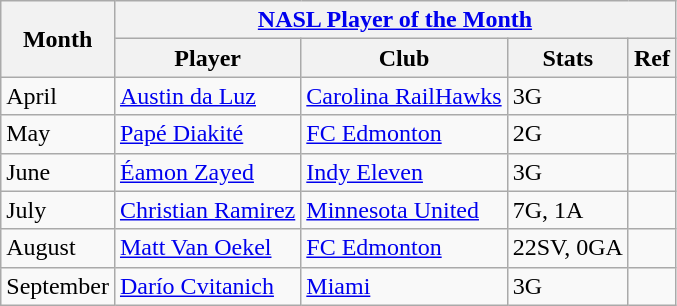<table class="wikitable">
<tr>
<th rowspan="2">Month</th>
<th colspan="4"><a href='#'>NASL Player of the Month</a></th>
</tr>
<tr>
<th>Player</th>
<th>Club</th>
<th>Stats</th>
<th>Ref</th>
</tr>
<tr>
<td>April</td>
<td> <a href='#'>Austin da Luz</a></td>
<td><a href='#'>Carolina RailHawks</a></td>
<td>3G</td>
<td></td>
</tr>
<tr>
<td>May</td>
<td> <a href='#'>Papé Diakité</a></td>
<td><a href='#'>FC Edmonton</a></td>
<td>2G</td>
<td></td>
</tr>
<tr>
<td>June</td>
<td> <a href='#'>Éamon Zayed</a></td>
<td><a href='#'>Indy Eleven</a></td>
<td>3G</td>
<td></td>
</tr>
<tr>
<td>July</td>
<td> <a href='#'>Christian Ramirez</a></td>
<td><a href='#'>Minnesota United</a></td>
<td>7G, 1A</td>
<td></td>
</tr>
<tr>
<td>August</td>
<td> <a href='#'>Matt Van Oekel</a></td>
<td><a href='#'>FC Edmonton</a></td>
<td>22SV, 0GA</td>
<td></td>
</tr>
<tr>
<td>September</td>
<td> <a href='#'>Darío Cvitanich</a></td>
<td><a href='#'>Miami</a></td>
<td>3G</td>
<td></td>
</tr>
</table>
